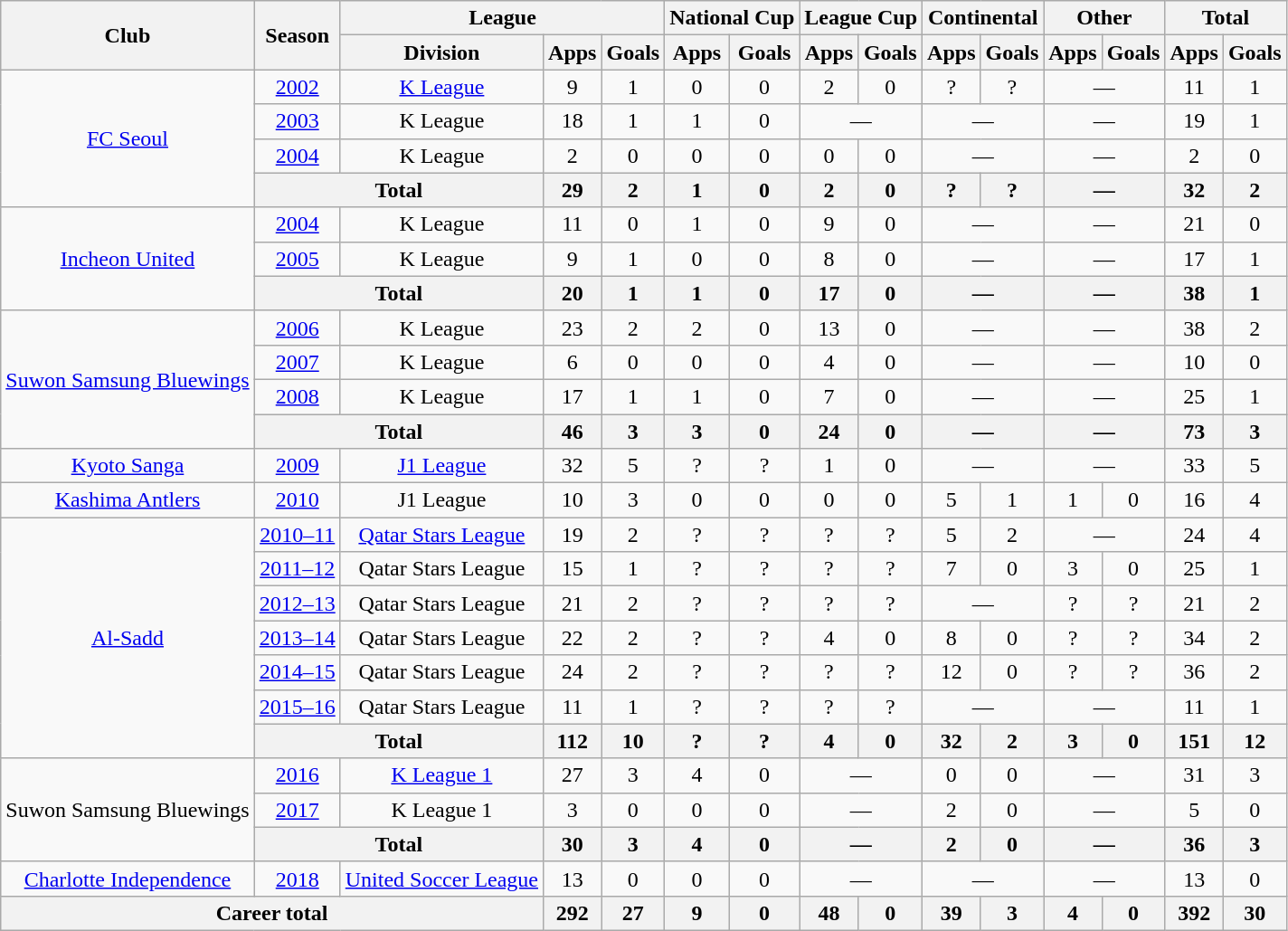<table class="wikitable" style="text-align:center">
<tr>
<th rowspan="2">Club</th>
<th rowspan="2">Season</th>
<th colspan="3">League</th>
<th colspan=2>National Cup</th>
<th colspan=2>League Cup</th>
<th colspan=2>Continental</th>
<th colspan="2">Other</th>
<th colspan=2>Total</th>
</tr>
<tr>
<th>Division</th>
<th>Apps</th>
<th>Goals</th>
<th>Apps</th>
<th>Goals</th>
<th>Apps</th>
<th>Goals</th>
<th>Apps</th>
<th>Goals</th>
<th>Apps</th>
<th>Goals</th>
<th>Apps</th>
<th>Goals</th>
</tr>
<tr>
<td rowspan="4"><a href='#'>FC Seoul</a></td>
<td><a href='#'>2002</a></td>
<td><a href='#'>K League</a></td>
<td>9</td>
<td>1</td>
<td>0</td>
<td>0</td>
<td>2</td>
<td>0</td>
<td>?</td>
<td>?</td>
<td colspan="2">—</td>
<td>11</td>
<td>1</td>
</tr>
<tr>
<td><a href='#'>2003</a></td>
<td>K League</td>
<td>18</td>
<td>1</td>
<td>1</td>
<td>0</td>
<td colspan="2">—</td>
<td colspan="2">—</td>
<td colspan="2">—</td>
<td>19</td>
<td>1</td>
</tr>
<tr>
<td><a href='#'>2004</a></td>
<td>K League</td>
<td>2</td>
<td>0</td>
<td>0</td>
<td>0</td>
<td>0</td>
<td>0</td>
<td colspan="2">—</td>
<td colspan="2">—</td>
<td>2</td>
<td>0</td>
</tr>
<tr>
<th colspan="2">Total</th>
<th>29</th>
<th>2</th>
<th>1</th>
<th>0</th>
<th>2</th>
<th>0</th>
<th>?</th>
<th>?</th>
<th colspan="2">—</th>
<th>32</th>
<th>2</th>
</tr>
<tr>
<td rowspan="3"><a href='#'>Incheon United</a></td>
<td><a href='#'>2004</a></td>
<td>K League</td>
<td>11</td>
<td>0</td>
<td>1</td>
<td>0</td>
<td>9</td>
<td>0</td>
<td colspan="2">—</td>
<td colspan="2">—</td>
<td>21</td>
<td>0</td>
</tr>
<tr>
<td><a href='#'>2005</a></td>
<td>K League</td>
<td>9</td>
<td>1</td>
<td>0</td>
<td>0</td>
<td>8</td>
<td>0</td>
<td colspan="2">—</td>
<td colspan="2">—</td>
<td>17</td>
<td>1</td>
</tr>
<tr>
<th colspan="2">Total</th>
<th>20</th>
<th>1</th>
<th>1</th>
<th>0</th>
<th>17</th>
<th>0</th>
<th colspan="2">—</th>
<th colspan="2">—</th>
<th>38</th>
<th>1</th>
</tr>
<tr>
<td rowspan="4"><a href='#'>Suwon Samsung Bluewings</a></td>
<td><a href='#'>2006</a></td>
<td>K League</td>
<td>23</td>
<td>2</td>
<td>2</td>
<td>0</td>
<td>13</td>
<td>0</td>
<td colspan="2">—</td>
<td colspan="2">—</td>
<td>38</td>
<td>2</td>
</tr>
<tr>
<td><a href='#'>2007</a></td>
<td>K League</td>
<td>6</td>
<td>0</td>
<td>0</td>
<td>0</td>
<td>4</td>
<td>0</td>
<td colspan="2">—</td>
<td colspan="2">—</td>
<td>10</td>
<td>0</td>
</tr>
<tr>
<td><a href='#'>2008</a></td>
<td>K League</td>
<td>17</td>
<td>1</td>
<td>1</td>
<td>0</td>
<td>7</td>
<td>0</td>
<td colspan="2">—</td>
<td colspan="2">—</td>
<td>25</td>
<td>1</td>
</tr>
<tr>
<th colspan="2">Total</th>
<th>46</th>
<th>3</th>
<th>3</th>
<th>0</th>
<th>24</th>
<th>0</th>
<th colspan="2">—</th>
<th colspan="2">—</th>
<th>73</th>
<th>3</th>
</tr>
<tr>
<td><a href='#'>Kyoto Sanga</a></td>
<td><a href='#'>2009</a></td>
<td><a href='#'>J1 League</a></td>
<td>32</td>
<td>5</td>
<td>?</td>
<td>?</td>
<td>1</td>
<td>0</td>
<td colspan="2">—</td>
<td colspan="2">—</td>
<td>33</td>
<td>5</td>
</tr>
<tr>
<td><a href='#'>Kashima Antlers</a></td>
<td><a href='#'>2010</a></td>
<td>J1 League</td>
<td>10</td>
<td>3</td>
<td>0</td>
<td>0</td>
<td>0</td>
<td>0</td>
<td>5</td>
<td>1</td>
<td>1</td>
<td>0</td>
<td>16</td>
<td>4</td>
</tr>
<tr>
<td rowspan="7"><a href='#'>Al-Sadd</a></td>
<td><a href='#'>2010–11</a></td>
<td><a href='#'>Qatar Stars League</a></td>
<td>19</td>
<td>2</td>
<td>?</td>
<td>?</td>
<td>?</td>
<td>?</td>
<td>5</td>
<td>2</td>
<td colspan="2">—</td>
<td>24</td>
<td>4</td>
</tr>
<tr>
<td><a href='#'>2011–12</a></td>
<td>Qatar Stars League</td>
<td>15</td>
<td>1</td>
<td>?</td>
<td>?</td>
<td>?</td>
<td>?</td>
<td>7</td>
<td>0</td>
<td>3</td>
<td>0</td>
<td>25</td>
<td>1</td>
</tr>
<tr>
<td><a href='#'>2012–13</a></td>
<td>Qatar Stars League</td>
<td>21</td>
<td>2</td>
<td>?</td>
<td>?</td>
<td>?</td>
<td>?</td>
<td colspan="2">—</td>
<td>?</td>
<td>?</td>
<td>21</td>
<td>2</td>
</tr>
<tr>
<td><a href='#'>2013–14</a></td>
<td>Qatar Stars League</td>
<td>22</td>
<td>2</td>
<td>?</td>
<td>?</td>
<td>4</td>
<td>0</td>
<td>8</td>
<td>0</td>
<td>?</td>
<td>?</td>
<td>34</td>
<td>2</td>
</tr>
<tr>
<td><a href='#'>2014–15</a></td>
<td>Qatar Stars League</td>
<td>24</td>
<td>2</td>
<td>?</td>
<td>?</td>
<td>?</td>
<td>?</td>
<td>12</td>
<td>0</td>
<td>?</td>
<td>?</td>
<td>36</td>
<td>2</td>
</tr>
<tr>
<td><a href='#'>2015–16</a></td>
<td>Qatar Stars League</td>
<td>11</td>
<td>1</td>
<td>?</td>
<td>?</td>
<td>?</td>
<td>?</td>
<td colspan="2">—</td>
<td colspan="2">—</td>
<td>11</td>
<td>1</td>
</tr>
<tr>
<th colspan="2">Total</th>
<th>112</th>
<th>10</th>
<th>?</th>
<th>?</th>
<th>4</th>
<th>0</th>
<th>32</th>
<th>2</th>
<th>3</th>
<th>0</th>
<th>151</th>
<th>12</th>
</tr>
<tr>
<td rowspan="3">Suwon Samsung Bluewings</td>
<td><a href='#'>2016</a></td>
<td><a href='#'>K League 1</a></td>
<td>27</td>
<td>3</td>
<td>4</td>
<td>0</td>
<td colspan="2">—</td>
<td>0</td>
<td>0</td>
<td colspan="2">—</td>
<td>31</td>
<td>3</td>
</tr>
<tr>
<td><a href='#'>2017</a></td>
<td>K League 1</td>
<td>3</td>
<td>0</td>
<td>0</td>
<td>0</td>
<td colspan="2">—</td>
<td>2</td>
<td>0</td>
<td colspan="2">—</td>
<td>5</td>
<td>0</td>
</tr>
<tr>
<th colspan="2">Total</th>
<th>30</th>
<th>3</th>
<th>4</th>
<th>0</th>
<th colspan="2">—</th>
<th>2</th>
<th>0</th>
<th colspan="2">—</th>
<th>36</th>
<th>3</th>
</tr>
<tr>
<td><a href='#'>Charlotte Independence</a></td>
<td><a href='#'>2018</a></td>
<td><a href='#'>United Soccer League</a></td>
<td>13</td>
<td>0</td>
<td>0</td>
<td>0</td>
<td colspan="2">—</td>
<td colspan="2">—</td>
<td colspan="2">—</td>
<td>13</td>
<td>0</td>
</tr>
<tr>
<th colspan=3>Career total</th>
<th>292</th>
<th>27</th>
<th>9</th>
<th>0</th>
<th>48</th>
<th>0</th>
<th>39</th>
<th>3</th>
<th>4</th>
<th>0</th>
<th>392</th>
<th>30</th>
</tr>
</table>
